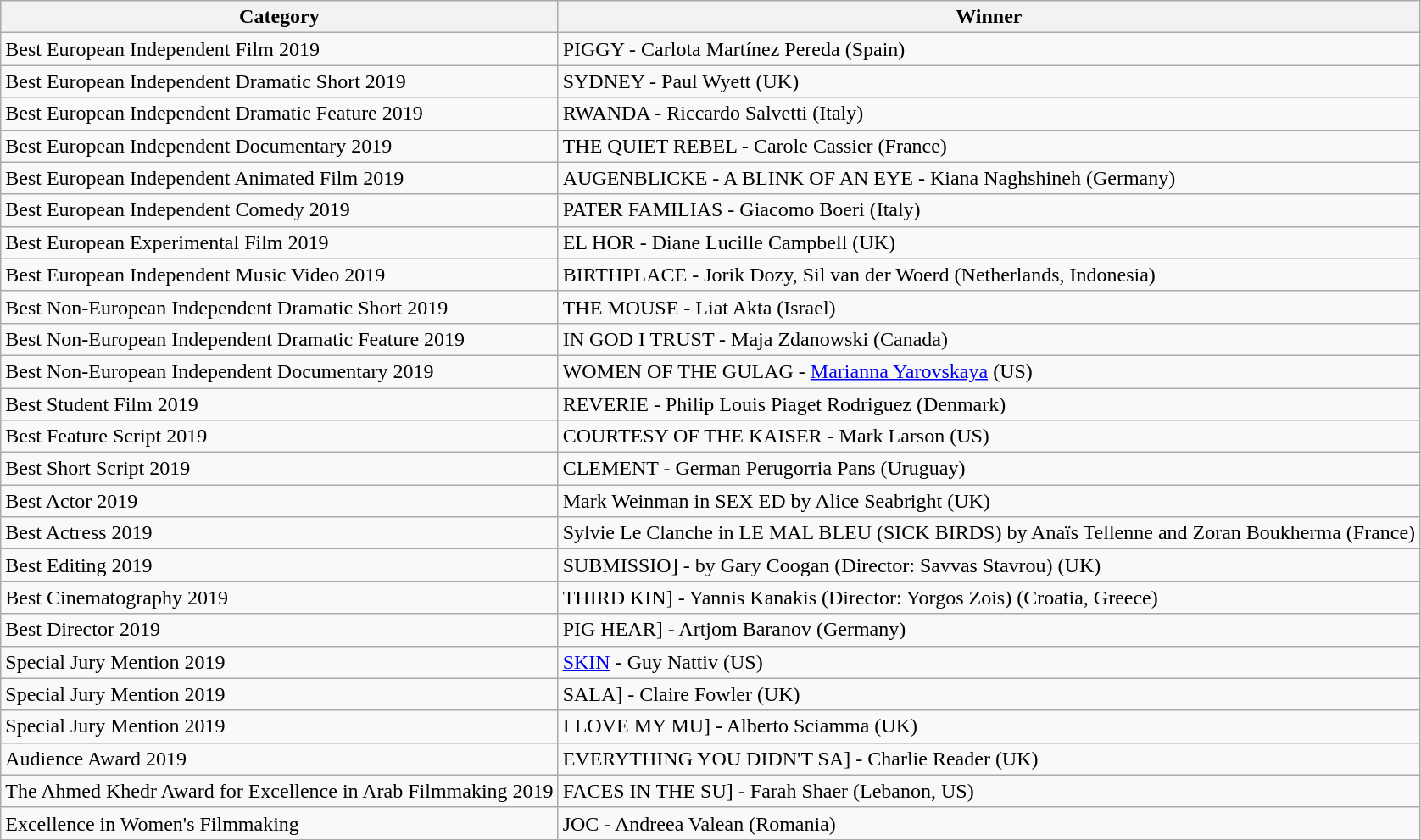<table class="wikitable sortable">
<tr>
<th>Category</th>
<th>Winner</th>
</tr>
<tr>
<td>Best European Independent Film 2019</td>
<td>PIGGY - Carlota Martínez Pereda (Spain)</td>
</tr>
<tr>
<td>Best European Independent Dramatic Short 2019</td>
<td>SYDNEY - Paul Wyett (UK)</td>
</tr>
<tr>
<td>Best European Independent Dramatic Feature 2019</td>
<td>RWANDA - Riccardo Salvetti (Italy)</td>
</tr>
<tr>
<td>Best European Independent Documentary 2019</td>
<td>THE QUIET REBEL - Carole Cassier (France)</td>
</tr>
<tr>
<td>Best European Independent Animated Film 2019</td>
<td>AUGENBLICKE - A BLINK OF AN EYE - Kiana Naghshineh (Germany)</td>
</tr>
<tr>
<td>Best European Independent Comedy 2019</td>
<td>PATER FAMILIAS - Giacomo Boeri (Italy)</td>
</tr>
<tr>
<td>Best European Experimental Film 2019</td>
<td>EL HOR - Diane Lucille Campbell (UK)</td>
</tr>
<tr>
<td>Best European Independent Music Video 2019</td>
<td>BIRTHPLACE - Jorik Dozy, Sil van der Woerd (Netherlands, Indonesia)</td>
</tr>
<tr>
<td>Best Non-European Independent Dramatic Short 2019</td>
<td>THE MOUSE - Liat Akta (Israel)</td>
</tr>
<tr>
<td>Best Non-European Independent Dramatic Feature 2019</td>
<td>IN GOD I TRUST - Maja Zdanowski (Canada)</td>
</tr>
<tr>
<td>Best Non-European Independent Documentary 2019</td>
<td>WOMEN OF THE GULAG - <a href='#'>Marianna Yarovskaya</a> (US)</td>
</tr>
<tr>
<td>Best Student Film 2019</td>
<td>REVERIE - Philip Louis Piaget Rodriguez (Denmark)</td>
</tr>
<tr>
<td>Best Feature Script 2019</td>
<td>COURTESY OF THE KAISER - Mark Larson (US)</td>
</tr>
<tr>
<td>Best Short Script 2019</td>
<td>CLEMENT - German Perugorria Pans (Uruguay)</td>
</tr>
<tr>
<td>Best Actor 2019</td>
<td>Mark Weinman in SEX ED by Alice Seabright (UK)</td>
</tr>
<tr>
<td>Best Actress 2019</td>
<td>Sylvie Le Clanche in LE MAL BLEU (SICK BIRDS) by Anaïs Tellenne and Zoran Boukherma (France)</td>
</tr>
<tr>
<td>Best Editing 2019</td>
<td>SUBMISSIO] - by Gary Coogan (Director: Savvas Stavrou) (UK)</td>
</tr>
<tr>
<td>Best Cinematography 2019</td>
<td>THIRD KIN] - Yannis Kanakis (Director: Yorgos Zois) (Croatia, Greece)</td>
</tr>
<tr>
<td>Best Director 2019</td>
<td>PIG HEAR] - Artjom Baranov (Germany)</td>
</tr>
<tr>
<td>Special Jury Mention 2019</td>
<td><a href='#'>SKIN</a> - Guy Nattiv (US)</td>
</tr>
<tr>
<td>Special Jury Mention 2019</td>
<td>SALA] - Claire Fowler (UK)</td>
</tr>
<tr>
<td>Special Jury Mention 2019</td>
<td>I LOVE MY MU] - Alberto Sciamma (UK)</td>
</tr>
<tr>
<td>Audience Award 2019</td>
<td>EVERYTHING YOU DIDN'T SA] - Charlie Reader (UK)</td>
</tr>
<tr>
<td>The Ahmed Khedr Award for Excellence in Arab Filmmaking 2019</td>
<td>FACES IN THE SU] - Farah Shaer (Lebanon, US)</td>
</tr>
<tr>
<td>Excellence in Women's Filmmaking</td>
<td>JOC  - Andreea Valean (Romania)</td>
</tr>
</table>
